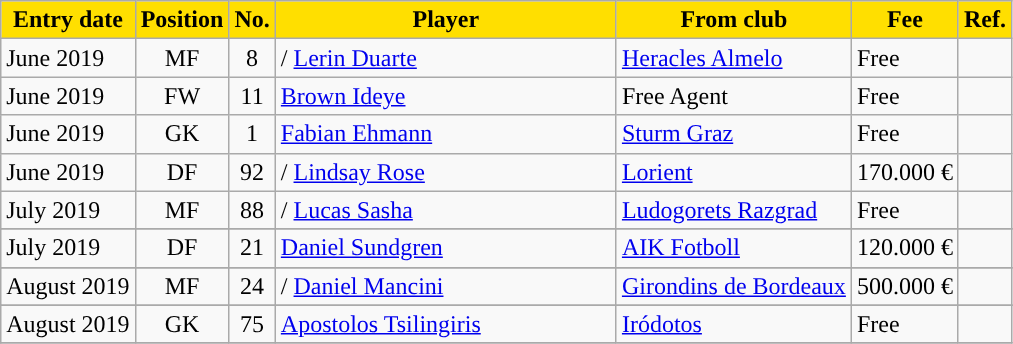<table class="wikitable sortable">
<tr>
<th style="background:#FFDF00; color:black;"><strong>Entry date</strong></th>
<th style="background:#FFDF00; color:black;"><strong>Position</strong></th>
<th style="background:#FFDF00; color:black;"><strong>No.</strong></th>
<th style="background:#FFDF00; color:black;"; width=220><strong>Player</strong></th>
<th style="background:#FFDF00; color:black;"><strong>From club</strong></th>
<th style="background:#FFDF00; color:black;"><strong>Fee</strong></th>
<th style="background:#FFDF00; color:black;"><strong>Ref.</strong></th>
</tr>
<tr>
<td>June 2019</td>
<td style="text-align:center;">MF</td>
<td style="text-align:center;">8</td>
<td style="text-align:left;"> /  <a href='#'>Lerin Duarte</a></td>
<td style="text-align:left;"> <a href='#'>Heracles Almelo</a></td>
<td>Free</td>
<td></td>
</tr>
<tr>
<td>June 2019</td>
<td style="text-align:center;">FW</td>
<td style="text-align:center;">11</td>
<td style="text-align:left;"> <a href='#'>Brown Ideye</a></td>
<td style="text-align:left;">Free Agent</td>
<td>Free</td>
<td></td>
</tr>
<tr>
<td>June 2019</td>
<td style="text-align:center;">GK</td>
<td style="text-align:center;">1</td>
<td style="text-align:left;"> <a href='#'>Fabian Ehmann</a></td>
<td style="text-align:left;"> <a href='#'>Sturm Graz</a></td>
<td>Free</td>
<td></td>
</tr>
<tr>
<td>June 2019</td>
<td style="text-align:center;">DF</td>
<td style="text-align:center;">92</td>
<td style="text-align:left;"> /  <a href='#'>Lindsay Rose</a></td>
<td style="text-align:left;"> <a href='#'>Lorient</a></td>
<td>170.000 €</td>
<td></td>
</tr>
<tr>
<td>July 2019</td>
<td style="text-align:center;">MF</td>
<td style="text-align:center;">88</td>
<td style="text=align:left;"> /  <a href='#'>Lucas Sasha</a></td>
<td style="text=align:left;"> <a href='#'>Ludogorets Razgrad</a></td>
<td>Free</td>
<td></td>
</tr>
<tr>
</tr>
<tr>
<td>July 2019</td>
<td style="text-align:center;">DF</td>
<td style="text-align:center;">21</td>
<td style="text=align:left;"> <a href='#'>Daniel Sundgren</a></td>
<td style="text=align:left;"> <a href='#'>AIK Fotboll</a></td>
<td>120.000 €</td>
<td></td>
</tr>
<tr>
</tr>
<tr>
<td>August 2019</td>
<td style="text-align:center;">MF</td>
<td style="text-align:center;">24</td>
<td style="text=align:left;"> /  <a href='#'>Daniel Mancini</a></td>
<td style="text=align:left;"> <a href='#'>Girondins de Bordeaux</a></td>
<td>500.000 €</td>
<td></td>
</tr>
<tr>
</tr>
<tr>
<td>August 2019</td>
<td style="text-align:center;">GK</td>
<td style="text-align:center;">75</td>
<td style="text=align:left;"> <a href='#'>Apostolos Tsilingiris</a></td>
<td style="text=align:left;"> <a href='#'>Iródotos</a></td>
<td>Free</td>
<td></td>
</tr>
<tr>
</tr>
</table>
